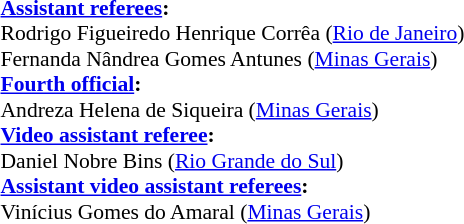<table width=50% style="font-size: 90%">
<tr>
<td><br><strong><a href='#'>Assistant referees</a>:</strong>
<br>Rodrigo Figueiredo Henrique Corrêa (<a href='#'>Rio de Janeiro</a>)
<br>Fernanda Nândrea Gomes Antunes (<a href='#'>Minas Gerais</a>)
<br><strong><a href='#'>Fourth official</a>:</strong>
<br>Andreza Helena de Siqueira (<a href='#'>Minas Gerais</a>)
<br><strong><a href='#'>Video assistant referee</a>:</strong>
<br>Daniel Nobre Bins (<a href='#'>Rio Grande do Sul</a>)
<br><strong><a href='#'>Assistant video assistant referees</a>:</strong>
<br>Vinícius Gomes do Amaral (<a href='#'>Minas Gerais</a>)</td>
</tr>
</table>
